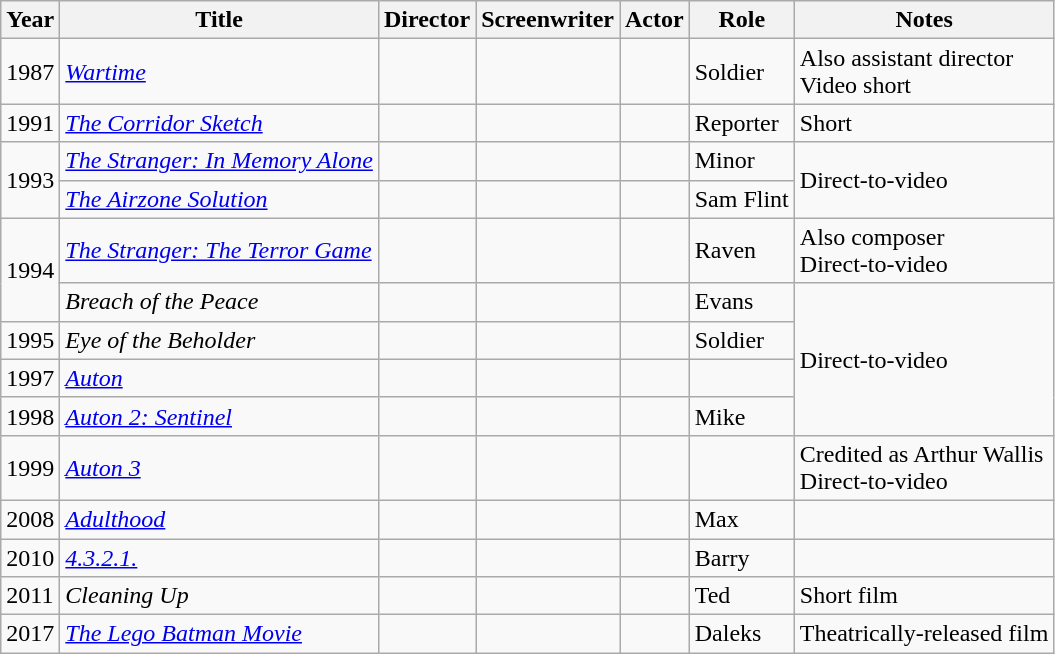<table class="wikitable">
<tr>
<th>Year</th>
<th>Title</th>
<th>Director</th>
<th>Screenwriter</th>
<th>Actor</th>
<th>Role</th>
<th>Notes</th>
</tr>
<tr>
<td>1987</td>
<td><em><a href='#'>Wartime</a></em></td>
<td></td>
<td></td>
<td></td>
<td>Soldier</td>
<td>Also assistant director<br>Video short</td>
</tr>
<tr>
<td>1991</td>
<td><em><a href='#'>The Corridor Sketch</a></em></td>
<td></td>
<td></td>
<td></td>
<td>Reporter</td>
<td>Short</td>
</tr>
<tr>
<td rowspan=2>1993</td>
<td><em><a href='#'>The Stranger: In Memory Alone</a></em></td>
<td></td>
<td></td>
<td></td>
<td>Minor</td>
<td rowspan=2>Direct-to-video</td>
</tr>
<tr>
<td><em><a href='#'>The Airzone Solution</a></em></td>
<td></td>
<td></td>
<td></td>
<td>Sam Flint</td>
</tr>
<tr>
<td rowspan=2>1994</td>
<td><em><a href='#'>The Stranger: The Terror Game</a></em></td>
<td></td>
<td></td>
<td></td>
<td>Raven</td>
<td>Also composer<br>Direct-to-video</td>
</tr>
<tr>
<td><em>Breach of the Peace </em></td>
<td></td>
<td></td>
<td></td>
<td>Evans</td>
<td rowspan=4>Direct-to-video</td>
</tr>
<tr>
<td>1995</td>
<td><em>Eye of the Beholder</em></td>
<td></td>
<td></td>
<td></td>
<td>Soldier</td>
</tr>
<tr>
<td>1997</td>
<td><em><a href='#'>Auton</a></em></td>
<td></td>
<td></td>
<td></td>
<td></td>
</tr>
<tr>
<td>1998</td>
<td><em><a href='#'>Auton 2: Sentinel</a></em></td>
<td></td>
<td></td>
<td></td>
<td>Mike</td>
</tr>
<tr>
<td>1999</td>
<td><em><a href='#'>Auton 3</a></em></td>
<td></td>
<td></td>
<td></td>
<td></td>
<td>Credited as Arthur Wallis<br>Direct-to-video</td>
</tr>
<tr>
<td>2008</td>
<td><em><a href='#'>Adulthood</a></em></td>
<td></td>
<td></td>
<td></td>
<td>Max</td>
<td></td>
</tr>
<tr>
<td>2010</td>
<td><em><a href='#'>4.3.2.1.</a></em></td>
<td></td>
<td></td>
<td></td>
<td>Barry</td>
<td></td>
</tr>
<tr>
<td>2011</td>
<td><em>Cleaning Up</em></td>
<td></td>
<td></td>
<td></td>
<td>Ted</td>
<td>Short film</td>
</tr>
<tr>
<td>2017</td>
<td><em><a href='#'>The Lego Batman Movie</a></em></td>
<td></td>
<td></td>
<td></td>
<td>Daleks</td>
<td>Theatrically-released film</td>
</tr>
</table>
